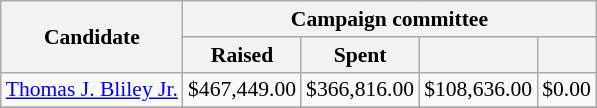<table class="wikitable sortable" style="font-size:90%;text-align:center;">
<tr>
<th rowspan="2">Candidate</th>
<th colspan="7">Campaign committee</th>
</tr>
<tr>
<th>Raised</th>
<th>Spent</th>
<th data-sort-type=currency></th>
<th></th>
</tr>
<tr>
<td><a href='#'>Thomas J. Bliley Jr.</a></td>
<td>$467,449.00</td>
<td>$366,816.00</td>
<td>$108,636.00</td>
<td>$0.00</td>
</tr>
<tr>
</tr>
</table>
